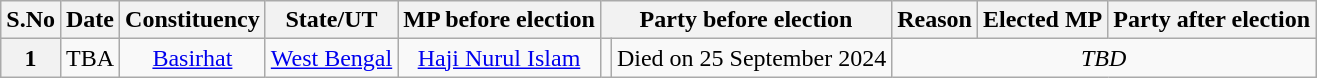<table class="wikitable sortable" style="text-align:center;">
<tr>
<th>S.No</th>
<th>Date</th>
<th>Constituency</th>
<th>State/UT</th>
<th>MP before election</th>
<th colspan=2>Party before election</th>
<th>Reason</th>
<th>Elected MP</th>
<th colspan=2>Party after election</th>
</tr>
<tr>
<th>1</th>
<td>TBA</td>
<td><a href='#'>Basirhat</a></td>
<td><a href='#'>West Bengal</a></td>
<td><a href='#'>Haji Nurul Islam</a></td>
<td></td>
<td>Died on 25 September 2024</td>
<td colspan=3><em>TBD</em></td>
</tr>
</table>
